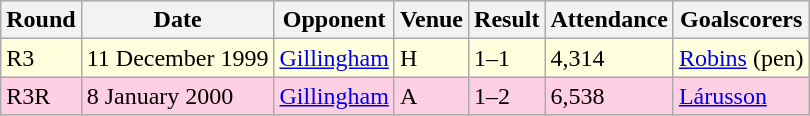<table class="wikitable">
<tr>
<th>Round</th>
<th>Date</th>
<th>Opponent</th>
<th>Venue</th>
<th>Result</th>
<th>Attendance</th>
<th>Goalscorers</th>
</tr>
<tr style="background-color: #ffffdd;">
<td>R3</td>
<td>11 December 1999</td>
<td><a href='#'>Gillingham</a></td>
<td>H</td>
<td>1–1</td>
<td>4,314</td>
<td><a href='#'>Robins</a> (pen)</td>
</tr>
<tr style="background-color: #ffd0e3;">
<td>R3R</td>
<td>8 January 2000</td>
<td><a href='#'>Gillingham</a></td>
<td>A</td>
<td>1–2</td>
<td>6,538</td>
<td><a href='#'>Lárusson</a></td>
</tr>
</table>
